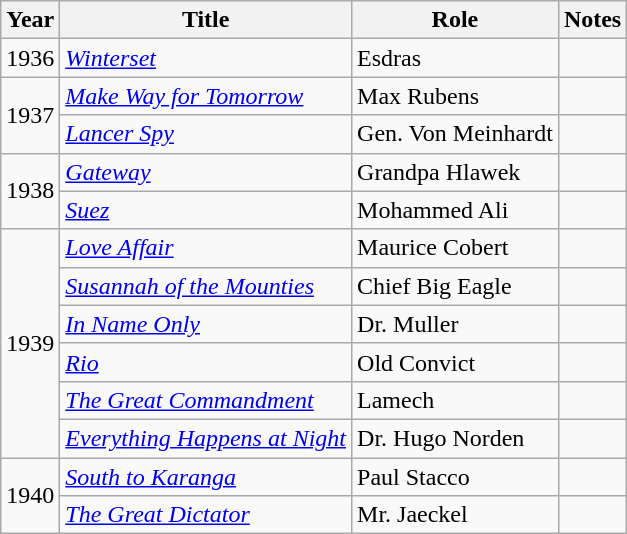<table class="wikitable">
<tr>
<th>Year</th>
<th>Title</th>
<th>Role</th>
<th>Notes</th>
</tr>
<tr>
<td>1936</td>
<td><em><a href='#'>Winterset</a></em></td>
<td>Esdras</td>
<td></td>
</tr>
<tr>
<td rowspan=2>1937</td>
<td><em><a href='#'>Make Way for Tomorrow</a></em></td>
<td>Max Rubens</td>
<td></td>
</tr>
<tr>
<td><em><a href='#'>Lancer Spy</a></em></td>
<td>Gen. Von Meinhardt</td>
<td></td>
</tr>
<tr>
<td rowspan=2>1938</td>
<td><em><a href='#'>Gateway</a></em></td>
<td>Grandpa Hlawek</td>
<td></td>
</tr>
<tr>
<td><em><a href='#'>Suez</a></em></td>
<td>Mohammed Ali</td>
<td></td>
</tr>
<tr>
<td rowspan=6>1939</td>
<td><em><a href='#'>Love Affair</a></em></td>
<td>Maurice Cobert</td>
<td></td>
</tr>
<tr>
<td><em><a href='#'>Susannah of the Mounties</a></em></td>
<td>Chief Big Eagle</td>
<td></td>
</tr>
<tr>
<td><em><a href='#'>In Name Only</a></em></td>
<td>Dr. Muller</td>
<td></td>
</tr>
<tr>
<td><em><a href='#'>Rio</a></em></td>
<td>Old Convict</td>
<td></td>
</tr>
<tr>
<td><em><a href='#'>The Great Commandment</a></em></td>
<td>Lamech</td>
<td></td>
</tr>
<tr>
<td><em><a href='#'>Everything Happens at Night</a></em></td>
<td>Dr. Hugo Norden</td>
<td></td>
</tr>
<tr>
<td rowspan=2>1940</td>
<td><em><a href='#'>South to Karanga</a></em></td>
<td>Paul Stacco</td>
<td></td>
</tr>
<tr>
<td><em><a href='#'>The Great Dictator</a></em></td>
<td>Mr. Jaeckel</td>
<td></td>
</tr>
</table>
